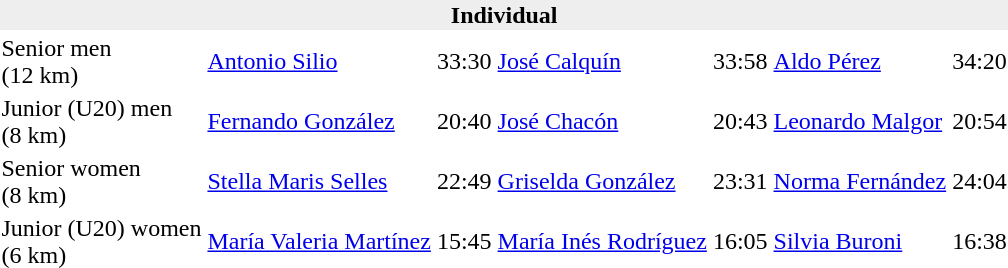<table>
<tr>
<td colspan=7 bgcolor=#eeeeee style=text-align:center;><strong>Individual</strong></td>
</tr>
<tr>
<td>Senior men<br>(12 km)</td>
<td><a href='#'>Antonio Silio</a><br></td>
<td>33:30</td>
<td><a href='#'>José Calquín</a><br></td>
<td>33:58</td>
<td><a href='#'>Aldo Pérez</a><br></td>
<td>34:20</td>
</tr>
<tr>
<td>Junior (U20) men<br>(8 km)</td>
<td><a href='#'>Fernando González</a><br></td>
<td>20:40</td>
<td><a href='#'>José Chacón</a><br></td>
<td>20:43</td>
<td><a href='#'>Leonardo Malgor</a><br></td>
<td>20:54</td>
</tr>
<tr>
<td>Senior women<br>(8 km)</td>
<td><a href='#'>Stella Maris Selles</a><br></td>
<td>22:49</td>
<td><a href='#'>Griselda González</a><br></td>
<td>23:31</td>
<td><a href='#'>Norma Fernández</a><br></td>
<td>24:04</td>
</tr>
<tr>
<td>Junior (U20) women<br>(6 km)</td>
<td><a href='#'>María Valeria Martínez</a><br></td>
<td>15:45</td>
<td><a href='#'>María Inés Rodríguez</a><br></td>
<td>16:05</td>
<td><a href='#'>Silvia Buroni</a><br></td>
<td>16:38</td>
</tr>
</table>
